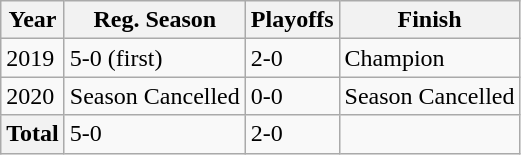<table class="wikitable">
<tr>
<th>Year</th>
<th>Reg. Season</th>
<th>Playoffs</th>
<th>Finish</th>
</tr>
<tr>
<td>2019</td>
<td>5-0 (first)</td>
<td>2-0</td>
<td>Champion</td>
</tr>
<tr>
<td>2020</td>
<td>Season Cancelled</td>
<td>0-0</td>
<td>Season Cancelled</td>
</tr>
<tr>
<th>Total</th>
<td>5-0</td>
<td>2-0</td>
<td></td>
</tr>
</table>
